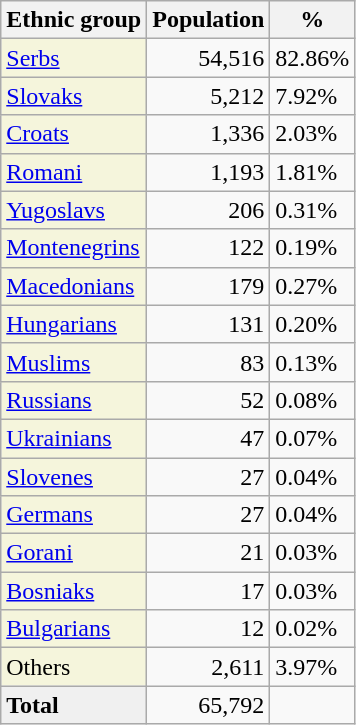<table class="wikitable">
<tr>
<th>Ethnic group</th>
<th>Population</th>
<th>%</th>
</tr>
<tr>
<td style="background:#F5F5DC;"><a href='#'>Serbs</a></td>
<td align="right">54,516</td>
<td>82.86%</td>
</tr>
<tr>
<td style="background:#F5F5DC;"><a href='#'>Slovaks</a></td>
<td align="right">5,212</td>
<td>7.92%</td>
</tr>
<tr>
<td style="background:#F5F5DC;"><a href='#'>Croats</a></td>
<td align="right">1,336</td>
<td>2.03%</td>
</tr>
<tr>
<td style="background:#F5F5DC;"><a href='#'>Romani</a></td>
<td align="right">1,193</td>
<td>1.81%</td>
</tr>
<tr>
<td style="background:#F5F5DC;"><a href='#'>Yugoslavs</a></td>
<td align="right">206</td>
<td>0.31%</td>
</tr>
<tr>
<td style="background:#F5F5DC;"><a href='#'>Montenegrins</a></td>
<td align="right">122</td>
<td>0.19%</td>
</tr>
<tr>
<td style="background:#F5F5DC;"><a href='#'>Macedonians</a></td>
<td align="right">179</td>
<td>0.27%</td>
</tr>
<tr>
<td style="background:#F5F5DC;"><a href='#'>Hungarians</a></td>
<td align="right">131</td>
<td>0.20%</td>
</tr>
<tr>
<td style="background:#F5F5DC;"><a href='#'>Muslims</a></td>
<td align="right">83</td>
<td>0.13%</td>
</tr>
<tr>
<td style="background:#F5F5DC;"><a href='#'>Russians</a></td>
<td align="right">52</td>
<td>0.08%</td>
</tr>
<tr>
<td style="background:#F5F5DC;"><a href='#'>Ukrainians</a></td>
<td align="right">47</td>
<td>0.07%</td>
</tr>
<tr>
<td style="background:#F5F5DC;"><a href='#'>Slovenes</a></td>
<td align="right">27</td>
<td>0.04%</td>
</tr>
<tr>
<td style="background:#F5F5DC;"><a href='#'>Germans</a></td>
<td align="right">27</td>
<td>0.04%</td>
</tr>
<tr>
<td style="background:#F5F5DC;"><a href='#'>Gorani</a></td>
<td align="right">21</td>
<td>0.03%</td>
</tr>
<tr>
<td style="background:#F5F5DC;"><a href='#'>Bosniaks</a></td>
<td align="right">17</td>
<td>0.03%</td>
</tr>
<tr>
<td style="background:#F5F5DC;"><a href='#'>Bulgarians</a></td>
<td align="right">12</td>
<td>0.02%</td>
</tr>
<tr>
<td style="background:#F5F5DC;">Others</td>
<td align="right">2,611</td>
<td>3.97%</td>
</tr>
<tr>
<td style="background:#F0F0F0;"><strong>Total</strong></td>
<td align="right">65,792</td>
<td></td>
</tr>
</table>
